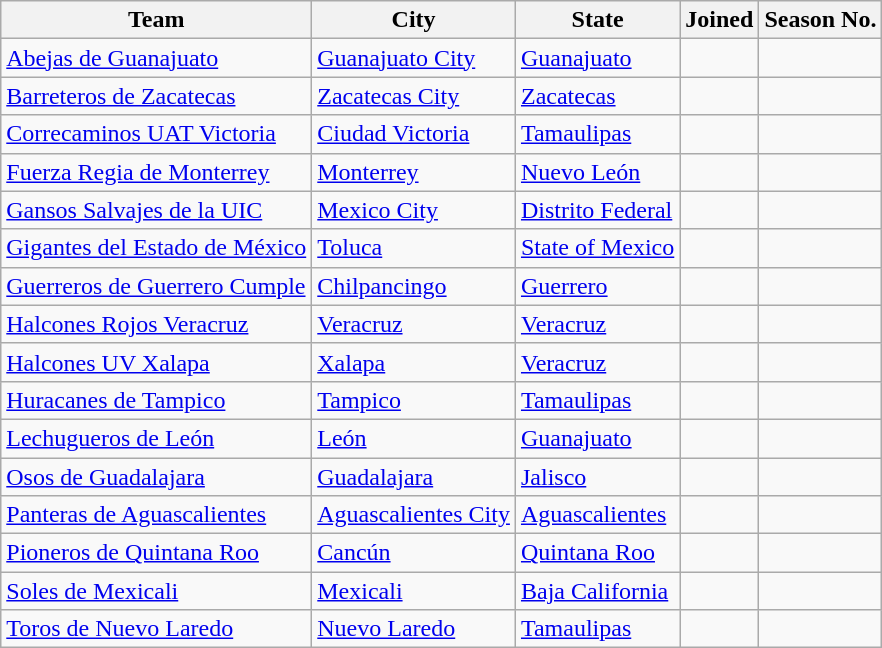<table class="wikitable sortable">
<tr>
<th>Team</th>
<th>City</th>
<th>State</th>
<th>Joined</th>
<th>Season No.</th>
</tr>
<tr>
<td><a href='#'>Abejas de Guanajuato</a></td>
<td><a href='#'>Guanajuato City</a></td>
<td><a href='#'>Guanajuato</a></td>
<td></td>
<td></td>
</tr>
<tr>
<td><a href='#'>Barreteros de Zacatecas</a></td>
<td><a href='#'>Zacatecas City</a></td>
<td><a href='#'>Zacatecas</a></td>
<td></td>
<td></td>
</tr>
<tr>
<td><a href='#'>Correcaminos UAT Victoria</a></td>
<td><a href='#'>Ciudad Victoria</a></td>
<td><a href='#'>Tamaulipas</a></td>
<td></td>
<td></td>
</tr>
<tr>
<td><a href='#'>Fuerza Regia de Monterrey</a></td>
<td><a href='#'>Monterrey</a></td>
<td><a href='#'>Nuevo León</a></td>
<td></td>
<td></td>
</tr>
<tr>
<td><a href='#'>Gansos Salvajes de la UIC</a></td>
<td><a href='#'>Mexico City</a></td>
<td><a href='#'>Distrito Federal</a></td>
<td></td>
<td></td>
</tr>
<tr>
<td><a href='#'>Gigantes del Estado de México</a></td>
<td><a href='#'>Toluca</a></td>
<td><a href='#'>State of Mexico</a></td>
<td></td>
<td></td>
</tr>
<tr>
<td><a href='#'>Guerreros de Guerrero Cumple</a></td>
<td><a href='#'>Chilpancingo</a></td>
<td><a href='#'>Guerrero</a></td>
<td></td>
<td></td>
</tr>
<tr>
<td><a href='#'>Halcones Rojos Veracruz</a></td>
<td><a href='#'>Veracruz</a></td>
<td><a href='#'>Veracruz</a></td>
<td></td>
<td></td>
</tr>
<tr>
<td><a href='#'>Halcones UV Xalapa</a></td>
<td><a href='#'>Xalapa</a></td>
<td><a href='#'>Veracruz</a></td>
<td></td>
<td></td>
</tr>
<tr>
<td><a href='#'>Huracanes de Tampico</a></td>
<td><a href='#'>Tampico</a></td>
<td><a href='#'>Tamaulipas</a></td>
<td></td>
<td></td>
</tr>
<tr>
<td><a href='#'>Lechugueros de León</a></td>
<td><a href='#'>León</a></td>
<td><a href='#'>Guanajuato</a></td>
<td></td>
<td></td>
</tr>
<tr>
<td><a href='#'>Osos de Guadalajara</a></td>
<td><a href='#'>Guadalajara</a></td>
<td><a href='#'>Jalisco</a></td>
<td></td>
<td></td>
</tr>
<tr>
<td><a href='#'>Panteras de Aguascalientes</a></td>
<td><a href='#'>Aguascalientes City</a></td>
<td><a href='#'>Aguascalientes</a></td>
<td></td>
<td></td>
</tr>
<tr>
<td><a href='#'>Pioneros de Quintana Roo</a></td>
<td><a href='#'>Cancún</a></td>
<td><a href='#'>Quintana Roo</a></td>
<td></td>
<td></td>
</tr>
<tr>
<td><a href='#'>Soles de Mexicali</a></td>
<td><a href='#'>Mexicali</a></td>
<td><a href='#'>Baja California</a></td>
<td></td>
<td></td>
</tr>
<tr>
<td><a href='#'>Toros de Nuevo Laredo</a></td>
<td><a href='#'>Nuevo Laredo</a></td>
<td><a href='#'>Tamaulipas</a></td>
<td></td>
<td></td>
</tr>
</table>
